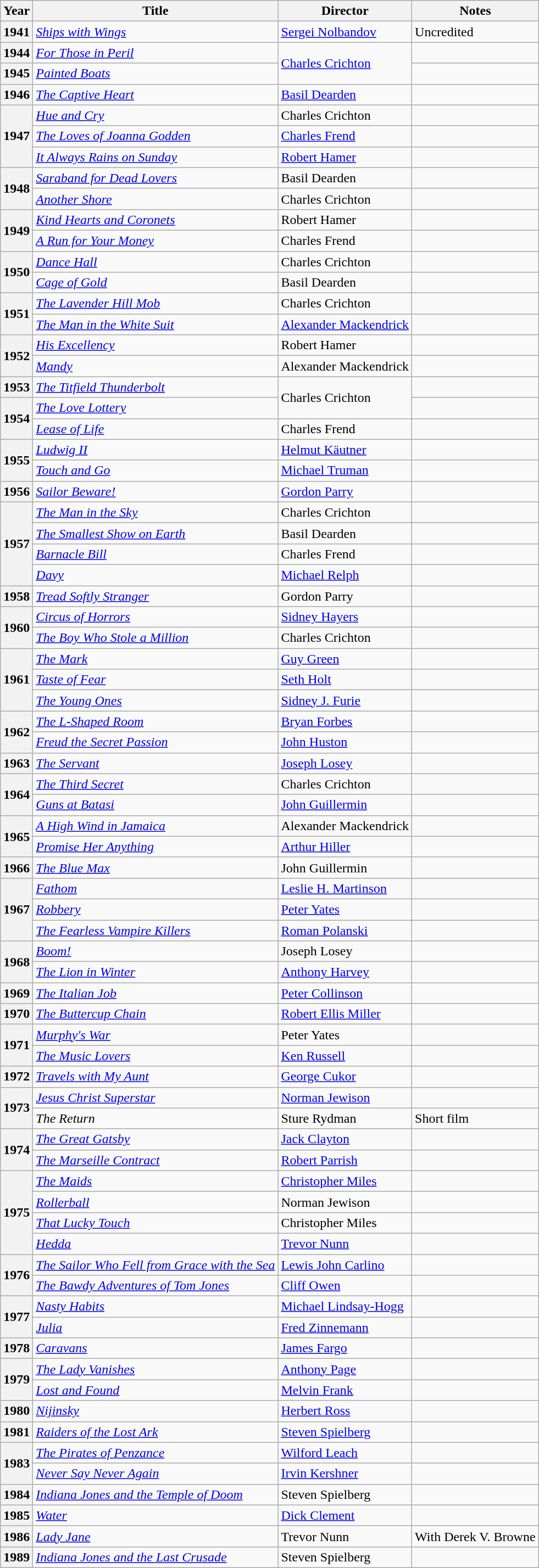<table class="wikitable plainrowheaders">
<tr>
<th scope="col">Year</th>
<th scope="col">Title</th>
<th scope="col">Director</th>
<th scope="col">Notes</th>
</tr>
<tr>
<th scope="row">1941</th>
<td><em><a href='#'>Ships with Wings</a></em></td>
<td><a href='#'>Sergei Nolbandov</a></td>
<td>Uncredited</td>
</tr>
<tr>
<th scope="row">1944</th>
<td><em><a href='#'>For Those in Peril</a></em></td>
<td rowspan=2><a href='#'>Charles Crichton</a></td>
<td></td>
</tr>
<tr>
<th scope="row">1945</th>
<td><em><a href='#'>Painted Boats</a></em></td>
<td></td>
</tr>
<tr>
<th scope="row">1946</th>
<td><em><a href='#'>The Captive Heart</a></em></td>
<td><a href='#'>Basil Dearden</a></td>
<td></td>
</tr>
<tr>
<th scope="row" rowspan=3>1947</th>
<td><em><a href='#'>Hue and Cry</a></em></td>
<td>Charles Crichton</td>
<td></td>
</tr>
<tr>
<td><em><a href='#'>The Loves of Joanna Godden</a></em></td>
<td><a href='#'>Charles Frend</a></td>
<td></td>
</tr>
<tr>
<td><em><a href='#'>It Always Rains on Sunday</a></em></td>
<td><a href='#'>Robert Hamer</a></td>
<td></td>
</tr>
<tr>
<th scope="row" rowspan=2>1948</th>
<td><em><a href='#'>Saraband for Dead Lovers</a></em></td>
<td>Basil Dearden</td>
<td></td>
</tr>
<tr>
<td><em><a href='#'>Another Shore</a></em></td>
<td>Charles Crichton</td>
<td></td>
</tr>
<tr>
<th scope="row" rowspan=2>1949</th>
<td><em><a href='#'>Kind Hearts and Coronets</a></em></td>
<td>Robert Hamer</td>
<td></td>
</tr>
<tr>
<td><em><a href='#'>A Run for Your Money</a></em></td>
<td>Charles Frend</td>
<td></td>
</tr>
<tr>
<th scope="row" rowspan=2>1950</th>
<td><em><a href='#'>Dance Hall</a></em></td>
<td>Charles Crichton</td>
<td></td>
</tr>
<tr>
<td><em><a href='#'>Cage of Gold</a></em></td>
<td>Basil Dearden</td>
<td></td>
</tr>
<tr>
<th scope="row" rowspan=2>1951</th>
<td><em><a href='#'>The Lavender Hill Mob</a></em></td>
<td>Charles Crichton</td>
<td></td>
</tr>
<tr>
<td><em><a href='#'>The Man in the White Suit</a></em></td>
<td><a href='#'>Alexander Mackendrick</a></td>
<td></td>
</tr>
<tr>
<th scope="row" rowspan=2>1952</th>
<td><em><a href='#'>His Excellency</a></em></td>
<td>Robert Hamer</td>
<td></td>
</tr>
<tr>
<td><em><a href='#'>Mandy</a></em></td>
<td>Alexander Mackendrick</td>
<td></td>
</tr>
<tr>
<th scope="row">1953</th>
<td><em><a href='#'>The Titfield Thunderbolt</a></em></td>
<td rowspan=2>Charles Crichton</td>
<td></td>
</tr>
<tr>
<th scope="row" rowspan=2>1954</th>
<td><em><a href='#'>The Love Lottery</a></em></td>
<td></td>
</tr>
<tr>
<td><em><a href='#'>Lease of Life</a></em></td>
<td>Charles Frend</td>
<td></td>
</tr>
<tr>
<th scope="row" rowspan=2>1955</th>
<td><em><a href='#'>Ludwig II</a></em></td>
<td><a href='#'>Helmut Käutner</a></td>
<td></td>
</tr>
<tr>
<td><em><a href='#'>Touch and Go</a></em></td>
<td><a href='#'>Michael Truman</a></td>
<td></td>
</tr>
<tr>
<th scope="row">1956</th>
<td><em><a href='#'>Sailor Beware!</a></em></td>
<td><a href='#'>Gordon Parry</a></td>
<td></td>
</tr>
<tr>
<th scope="row" rowspan=4>1957</th>
<td><em><a href='#'>The Man in the Sky</a></em></td>
<td>Charles Crichton</td>
<td></td>
</tr>
<tr>
<td><em><a href='#'>The Smallest Show on Earth</a></em></td>
<td>Basil Dearden</td>
<td></td>
</tr>
<tr>
<td><em><a href='#'>Barnacle Bill</a></em></td>
<td>Charles Frend</td>
<td></td>
</tr>
<tr>
<td><em><a href='#'>Davy</a></em></td>
<td><a href='#'>Michael Relph</a></td>
<td></td>
</tr>
<tr>
<th scope="row">1958</th>
<td><em><a href='#'>Tread Softly Stranger</a></em></td>
<td>Gordon Parry</td>
<td></td>
</tr>
<tr>
<th scope="row" rowspan=2>1960</th>
<td><em><a href='#'>Circus of Horrors</a></em></td>
<td><a href='#'>Sidney Hayers</a></td>
<td></td>
</tr>
<tr>
<td><em><a href='#'>The Boy Who Stole a Million</a></em></td>
<td>Charles Crichton</td>
<td></td>
</tr>
<tr>
<th scope="row" rowspan=3>1961</th>
<td><em><a href='#'>The Mark</a></em></td>
<td><a href='#'>Guy Green</a></td>
<td></td>
</tr>
<tr>
<td><em><a href='#'>Taste of Fear</a></em></td>
<td><a href='#'>Seth Holt</a></td>
<td></td>
</tr>
<tr>
<td><em><a href='#'>The Young Ones</a></em></td>
<td><a href='#'>Sidney J. Furie</a></td>
<td></td>
</tr>
<tr>
<th scope="row" rowspan=2>1962</th>
<td><em><a href='#'>The L-Shaped Room</a></em></td>
<td><a href='#'>Bryan Forbes</a></td>
<td></td>
</tr>
<tr>
<td><em><a href='#'>Freud the Secret Passion</a></em></td>
<td><a href='#'>John Huston</a></td>
<td></td>
</tr>
<tr>
<th scope="row">1963</th>
<td><em><a href='#'>The Servant</a></em></td>
<td><a href='#'>Joseph Losey</a></td>
<td></td>
</tr>
<tr>
<th scope="row" rowspan=2>1964</th>
<td><em><a href='#'>The Third Secret</a></em></td>
<td>Charles Crichton</td>
<td></td>
</tr>
<tr>
<td><em><a href='#'>Guns at Batasi</a></em></td>
<td><a href='#'>John Guillermin</a></td>
<td></td>
</tr>
<tr>
<th scope="row" rowspan=2>1965</th>
<td><em><a href='#'>A High Wind in Jamaica</a></em></td>
<td>Alexander Mackendrick</td>
<td></td>
</tr>
<tr>
<td><em><a href='#'>Promise Her Anything</a></em></td>
<td><a href='#'>Arthur Hiller</a></td>
<td></td>
</tr>
<tr>
<th scope="row">1966</th>
<td><em><a href='#'>The Blue Max</a></em></td>
<td>John Guillermin</td>
<td></td>
</tr>
<tr>
<th scope="row" rowspan=3>1967</th>
<td><em><a href='#'>Fathom</a></em></td>
<td><a href='#'>Leslie H. Martinson</a></td>
<td></td>
</tr>
<tr>
<td><em><a href='#'>Robbery</a></em></td>
<td><a href='#'>Peter Yates</a></td>
<td></td>
</tr>
<tr>
<td><em><a href='#'>The Fearless Vampire Killers</a></em></td>
<td><a href='#'>Roman Polanski</a></td>
<td></td>
</tr>
<tr>
<th scope="row" rowspan=2>1968</th>
<td><em><a href='#'>Boom!</a></em></td>
<td>Joseph Losey</td>
<td></td>
</tr>
<tr>
<td><em><a href='#'>The Lion in Winter</a></em></td>
<td><a href='#'>Anthony Harvey</a></td>
<td></td>
</tr>
<tr>
<th scope="row">1969</th>
<td><em><a href='#'>The Italian Job</a></em></td>
<td><a href='#'>Peter Collinson</a></td>
<td></td>
</tr>
<tr>
<th scope="row">1970</th>
<td><em><a href='#'>The Buttercup Chain</a></em></td>
<td><a href='#'>Robert Ellis Miller</a></td>
<td></td>
</tr>
<tr>
<th scope="row" rowspan=2>1971</th>
<td><em><a href='#'>Murphy's War</a></em></td>
<td>Peter Yates</td>
<td></td>
</tr>
<tr>
<td><em><a href='#'>The Music Lovers</a></em></td>
<td><a href='#'>Ken Russell</a></td>
<td></td>
</tr>
<tr>
<th scope="row">1972</th>
<td><em><a href='#'>Travels with My Aunt</a></em></td>
<td><a href='#'>George Cukor</a></td>
<td></td>
</tr>
<tr>
<th scope="row" rowspan=2>1973</th>
<td><em><a href='#'>Jesus Christ Superstar</a></em></td>
<td><a href='#'>Norman Jewison</a></td>
<td></td>
</tr>
<tr>
<td><em>The Return</em></td>
<td>Sture Rydman</td>
<td>Short film</td>
</tr>
<tr>
<th scope="row" rowspan=2>1974</th>
<td><em><a href='#'>The Great Gatsby</a></em></td>
<td><a href='#'>Jack Clayton</a></td>
<td></td>
</tr>
<tr>
<td><em><a href='#'>The Marseille Contract</a></em></td>
<td><a href='#'>Robert Parrish</a></td>
<td></td>
</tr>
<tr>
<th scope="row" rowspan=4>1975</th>
<td><em><a href='#'>The Maids</a></em></td>
<td><a href='#'>Christopher Miles</a></td>
<td></td>
</tr>
<tr>
<td><em><a href='#'>Rollerball</a></em></td>
<td>Norman Jewison</td>
<td></td>
</tr>
<tr>
<td><em><a href='#'>That Lucky Touch</a></em></td>
<td>Christopher Miles</td>
<td></td>
</tr>
<tr>
<td><em><a href='#'>Hedda</a></em></td>
<td><a href='#'>Trevor Nunn</a></td>
<td></td>
</tr>
<tr>
<th scope="row" rowspan=2>1976</th>
<td><em><a href='#'>The Sailor Who Fell from Grace with the Sea</a></em></td>
<td><a href='#'>Lewis John Carlino</a></td>
<td></td>
</tr>
<tr>
<td><em><a href='#'>The Bawdy Adventures of Tom Jones</a></em></td>
<td><a href='#'>Cliff Owen</a></td>
<td></td>
</tr>
<tr>
<th scope="row" rowspan=2>1977</th>
<td><em><a href='#'>Nasty Habits</a></em></td>
<td><a href='#'>Michael Lindsay-Hogg</a></td>
<td></td>
</tr>
<tr>
<td><em><a href='#'>Julia</a></em></td>
<td><a href='#'>Fred Zinnemann</a></td>
<td></td>
</tr>
<tr>
<th scope="row">1978</th>
<td><em><a href='#'>Caravans</a></em></td>
<td><a href='#'>James Fargo</a></td>
<td></td>
</tr>
<tr>
<th scope="row" rowspan=2>1979</th>
<td><em><a href='#'>The Lady Vanishes</a></em></td>
<td><a href='#'>Anthony Page</a></td>
<td></td>
</tr>
<tr>
<td><em><a href='#'>Lost and Found</a></em></td>
<td><a href='#'>Melvin Frank</a></td>
<td></td>
</tr>
<tr>
<th scope="row">1980</th>
<td><em><a href='#'>Nijinsky</a></em></td>
<td><a href='#'>Herbert Ross</a></td>
<td></td>
</tr>
<tr>
<th scope="row">1981</th>
<td><em><a href='#'>Raiders of the Lost Ark</a></em></td>
<td><a href='#'>Steven Spielberg</a></td>
<td></td>
</tr>
<tr>
<th scope="row" rowspan=2>1983</th>
<td><em><a href='#'>The Pirates of Penzance</a></em></td>
<td><a href='#'>Wilford Leach</a></td>
<td></td>
</tr>
<tr>
<td><em><a href='#'>Never Say Never Again</a></em></td>
<td><a href='#'>Irvin Kershner</a></td>
<td></td>
</tr>
<tr>
<th scope="row">1984</th>
<td><em><a href='#'>Indiana Jones and the Temple of Doom</a></em></td>
<td>Steven Spielberg</td>
<td></td>
</tr>
<tr>
<th scope="row">1985</th>
<td><em><a href='#'>Water</a></em></td>
<td><a href='#'>Dick Clement</a></td>
<td></td>
</tr>
<tr>
<th scope="row">1986</th>
<td><em><a href='#'>Lady Jane</a></em></td>
<td>Trevor Nunn</td>
<td>With Derek V. Browne</td>
</tr>
<tr>
<th scope="row">1989</th>
<td><em><a href='#'>Indiana Jones and the Last Crusade</a></em></td>
<td>Steven Spielberg</td>
<td></td>
</tr>
</table>
